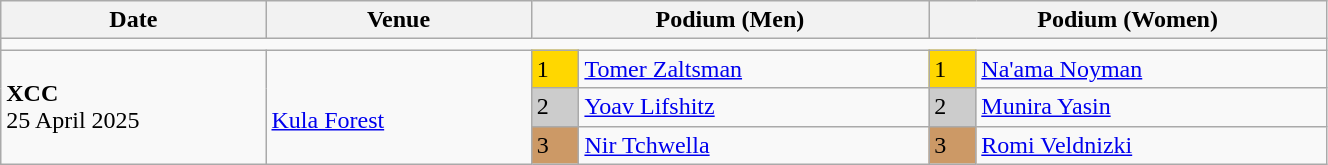<table class="wikitable" width=70%>
<tr>
<th>Date</th>
<th width=20%>Venue</th>
<th colspan=2 width=30%>Podium (Men)</th>
<th colspan=2 width=30%>Podium (Women)</th>
</tr>
<tr>
<td colspan=6></td>
</tr>
<tr>
<td rowspan=3><strong>XCC</strong> <br> 25 April 2025</td>
<td rowspan=3><br><a href='#'>Kula Forest</a></td>
<td bgcolor=FFD700>1</td>
<td><a href='#'>Tomer Zaltsman</a></td>
<td bgcolor=FFD700>1</td>
<td><a href='#'>Na'ama Noyman</a></td>
</tr>
<tr>
<td bgcolor=CCCCCC>2</td>
<td><a href='#'>Yoav Lifshitz</a></td>
<td bgcolor=CCCCCC>2</td>
<td><a href='#'>Munira Yasin</a></td>
</tr>
<tr>
<td bgcolor=CC9966>3</td>
<td><a href='#'>Nir Tchwella</a></td>
<td bgcolor=CC9966>3</td>
<td><a href='#'>Romi Veldnizki</a></td>
</tr>
</table>
